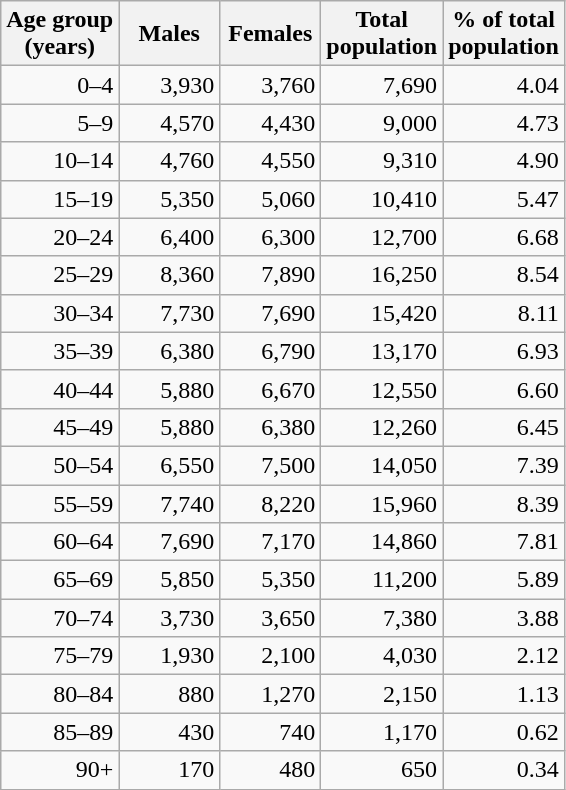<table class="wikitable sortable">
<tr>
<th>Age group<br> (years)</th>
<th width="60pt">Males</th>
<th width="60pt">Females</th>
<th>Total<br>population</th>
<th>% of total<br>population</th>
</tr>
<tr>
<td align="right">0–4</td>
<td align="right">3,930</td>
<td align="right">3,760</td>
<td align="right">7,690</td>
<td align="right">4.04</td>
</tr>
<tr>
<td align="right">5–9</td>
<td align="right">4,570</td>
<td align="right">4,430</td>
<td align="right">9,000</td>
<td align="right">4.73</td>
</tr>
<tr>
<td align="right">10–14</td>
<td align="right">4,760</td>
<td align="right">4,550</td>
<td align="right">9,310</td>
<td align="right">4.90</td>
</tr>
<tr>
<td align="right">15–19</td>
<td align="right">5,350</td>
<td align="right">5,060</td>
<td align="right">10,410</td>
<td align="right">5.47</td>
</tr>
<tr>
<td align="right">20–24</td>
<td align="right">6,400</td>
<td align="right">6,300</td>
<td align="right">12,700</td>
<td align="right">6.68</td>
</tr>
<tr>
<td align="right">25–29</td>
<td align="right">8,360</td>
<td align="right">7,890</td>
<td align="right">16,250</td>
<td align="right">8.54</td>
</tr>
<tr>
<td align="right">30–34</td>
<td align="right">7,730</td>
<td align="right">7,690</td>
<td align="right">15,420</td>
<td align="right">8.11</td>
</tr>
<tr>
<td align="right">35–39</td>
<td align="right">6,380</td>
<td align="right">6,790</td>
<td align="right">13,170</td>
<td align="right">6.93</td>
</tr>
<tr>
<td align="right">40–44</td>
<td align="right">5,880</td>
<td align="right">6,670</td>
<td align="right">12,550</td>
<td align="right">6.60</td>
</tr>
<tr>
<td align="right">45–49</td>
<td align="right">5,880</td>
<td align="right">6,380</td>
<td align="right">12,260</td>
<td align="right">6.45</td>
</tr>
<tr>
<td align="right">50–54</td>
<td align="right">6,550</td>
<td align="right">7,500</td>
<td align="right">14,050</td>
<td align="right">7.39</td>
</tr>
<tr>
<td align="right">55–59</td>
<td align="right">7,740</td>
<td align="right">8,220</td>
<td align="right">15,960</td>
<td align="right">8.39</td>
</tr>
<tr>
<td align="right">60–64</td>
<td align="right">7,690</td>
<td align="right">7,170</td>
<td align="right">14,860</td>
<td align="right">7.81</td>
</tr>
<tr>
<td align="right">65–69</td>
<td align="right">5,850</td>
<td align="right">5,350</td>
<td align="right">11,200</td>
<td align="right">5.89</td>
</tr>
<tr>
<td align="right">70–74</td>
<td align="right">3,730</td>
<td align="right">3,650</td>
<td align="right">7,380</td>
<td align="right">3.88</td>
</tr>
<tr>
<td align="right">75–79</td>
<td align="right">1,930</td>
<td align="right">2,100</td>
<td align="right">4,030</td>
<td align="right">2.12</td>
</tr>
<tr>
<td align="right">80–84</td>
<td align="right">880</td>
<td align="right">1,270</td>
<td align="right">2,150</td>
<td align="right">1.13</td>
</tr>
<tr>
<td align="right">85–89</td>
<td align="right">430</td>
<td align="right">740</td>
<td align="right">1,170</td>
<td align="right">0.62</td>
</tr>
<tr>
<td align="right">90+</td>
<td align="right">170</td>
<td align="right">480</td>
<td align="right">650</td>
<td align="right">0.34</td>
</tr>
</table>
